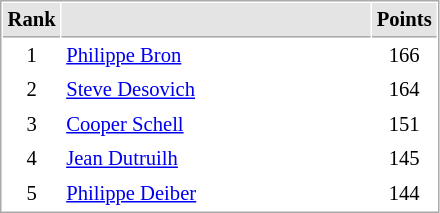<table cellspacing="1" cellpadding="3" style="border:1px solid #AAAAAA;font-size:86%">
<tr bgcolor="#E4E4E4">
<th style="border-bottom:1px solid #AAAAAA" width=10>Rank</th>
<th style="border-bottom:1px solid #AAAAAA" width=200></th>
<th style="border-bottom:1px solid #AAAAAA" width=20>Points</th>
</tr>
<tr>
<td align="center">1</td>
<td> <a href='#'>Philippe Bron</a></td>
<td align=center>166</td>
</tr>
<tr>
<td align="center">2</td>
<td> <a href='#'>Steve Desovich</a></td>
<td align=center>164</td>
</tr>
<tr>
<td align="center">3</td>
<td> <a href='#'>Cooper Schell</a></td>
<td align=center>151</td>
</tr>
<tr>
<td align="center">4</td>
<td> <a href='#'>Jean Dutruilh</a></td>
<td align=center>145</td>
</tr>
<tr>
<td align="center">5</td>
<td> <a href='#'>Philippe Deiber</a></td>
<td align=center>144</td>
</tr>
</table>
